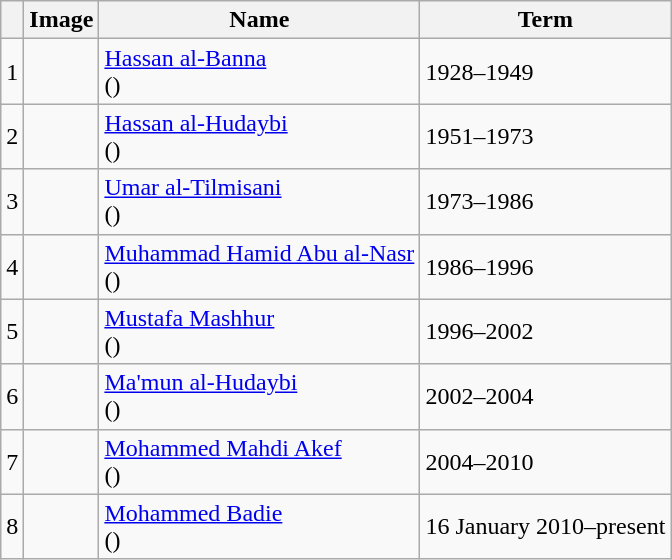<table class="wikitable">
<tr>
<th></th>
<th>Image</th>
<th>Name</th>
<th>Term</th>
</tr>
<tr>
<td>1</td>
<td></td>
<td><a href='#'>Hassan al-Banna</a><br>()</td>
<td>1928–1949</td>
</tr>
<tr>
<td>2</td>
<td></td>
<td><a href='#'>Hassan al-Hudaybi</a><br>()</td>
<td>1951–1973</td>
</tr>
<tr>
<td>3</td>
<td></td>
<td><a href='#'>Umar al-Tilmisani</a><br>()</td>
<td>1973–1986</td>
</tr>
<tr>
<td>4</td>
<td></td>
<td><a href='#'>Muhammad Hamid Abu al-Nasr</a><br>()</td>
<td>1986–1996</td>
</tr>
<tr>
<td>5</td>
<td></td>
<td><a href='#'>Mustafa Mashhur</a><br>()</td>
<td>1996–2002</td>
</tr>
<tr>
<td>6</td>
<td></td>
<td><a href='#'>Ma'mun al-Hudaybi</a><br>()</td>
<td>2002–2004</td>
</tr>
<tr>
<td>7</td>
<td></td>
<td><a href='#'>Mohammed Mahdi Akef</a><br>()</td>
<td>2004–2010</td>
</tr>
<tr>
<td>8</td>
<td></td>
<td><a href='#'>Mohammed Badie</a><br>()</td>
<td>16 January 2010–present</td>
</tr>
</table>
